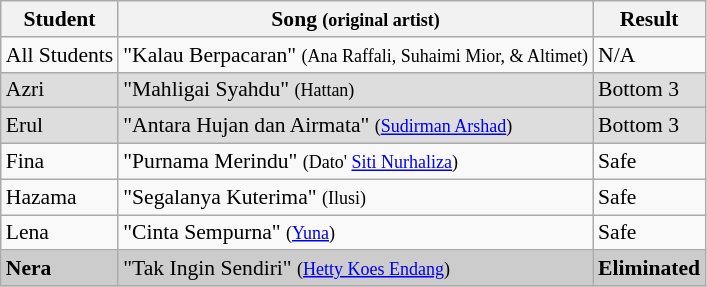<table class="wikitable" style="font-size:90%;">
<tr>
<th>Student</th>
<th>Song <small>(original artist)</small></th>
<th>Result</th>
</tr>
<tr>
<td>All Students</td>
<td>"Kalau Berpacaran" <small> (Ana Raffali, Suhaimi Mior, & Altimet)</small></td>
<td>N/A</td>
</tr>
<tr style="background:#ddd;">
<td>Azri</td>
<td>"Mahligai Syahdu" <small> (Hattan)</small></td>
<td>Bottom 3</td>
</tr>
<tr style="background:#ddd;">
<td>Erul</td>
<td>"Antara Hujan dan Airmata" <small> (<a href='#'>Sudirman Arshad</a>)</small></td>
<td>Bottom 3</td>
</tr>
<tr>
<td>Fina</td>
<td>"Purnama Merindu" <small> (Dato' <a href='#'>Siti Nurhaliza</a>)</small></td>
<td>Safe</td>
</tr>
<tr>
<td>Hazama</td>
<td>"Segalanya Kuterima" <small> (Ilusi)</small></td>
<td>Safe</td>
</tr>
<tr>
<td>Lena</td>
<td>"Cinta Sempurna" <small> (<a href='#'>Yuna</a>)</small></td>
<td>Safe</td>
</tr>
<tr style="background:#ccc;">
<td><strong>Nera</strong></td>
<td>"Tak Ingin Sendiri" <small> (<a href='#'>Hetty Koes Endang</a>)</small></td>
<td><strong>Eliminated</strong></td>
</tr>
</table>
